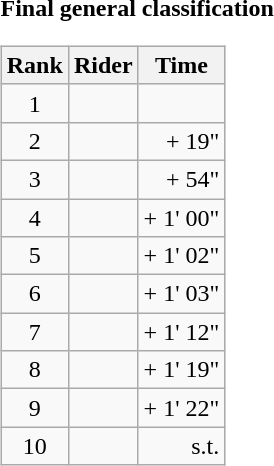<table>
<tr>
<td><strong>Final general classification</strong><br><table class="wikitable">
<tr>
<th scope="col">Rank</th>
<th scope="col">Rider</th>
<th scope="col">Time</th>
</tr>
<tr>
<td style="text-align:center;">1</td>
<td></td>
<td style="text-align:right;"></td>
</tr>
<tr>
<td style="text-align:center;">2</td>
<td></td>
<td style="text-align:right;">+ 19"</td>
</tr>
<tr>
<td style="text-align:center;">3</td>
<td></td>
<td style="text-align:right;">+ 54"</td>
</tr>
<tr>
<td style="text-align:center;">4</td>
<td></td>
<td style="text-align:right;">+ 1' 00"</td>
</tr>
<tr>
<td style="text-align:center;">5</td>
<td></td>
<td style="text-align:right;">+ 1' 02"</td>
</tr>
<tr>
<td style="text-align:center;">6</td>
<td></td>
<td style="text-align:right;">+ 1' 03"</td>
</tr>
<tr>
<td style="text-align:center;">7</td>
<td></td>
<td style="text-align:right;">+ 1' 12"</td>
</tr>
<tr>
<td style="text-align:center;">8</td>
<td></td>
<td style="text-align:right;">+ 1' 19"</td>
</tr>
<tr>
<td style="text-align:center;">9</td>
<td></td>
<td style="text-align:right;">+ 1' 22"</td>
</tr>
<tr>
<td style="text-align:center;">10</td>
<td></td>
<td style="text-align:right;">s.t.</td>
</tr>
</table>
</td>
</tr>
</table>
